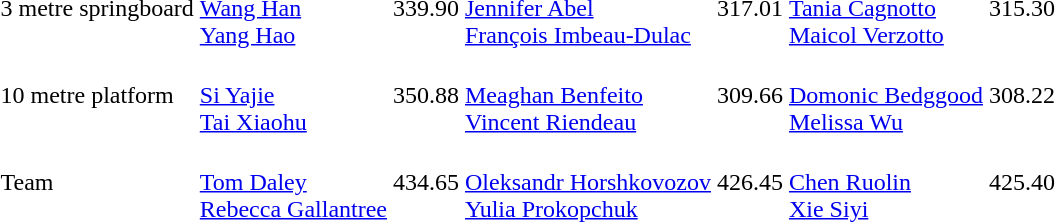<table>
<tr>
<td>3 metre springboard <br></td>
<td><br><a href='#'>Wang Han</a><br><a href='#'>Yang Hao</a></td>
<td>339.90</td>
<td><br><a href='#'>Jennifer Abel</a><br><a href='#'>François Imbeau-Dulac</a></td>
<td>317.01</td>
<td><br><a href='#'>Tania Cagnotto</a><br><a href='#'>Maicol Verzotto</a></td>
<td>315.30</td>
</tr>
<tr>
<td>10 metre platform<br></td>
<td><br><a href='#'>Si Yajie</a><br><a href='#'>Tai Xiaohu</a></td>
<td>350.88</td>
<td><br><a href='#'>Meaghan Benfeito</a><br><a href='#'>Vincent Riendeau</a></td>
<td>309.66</td>
<td><br><a href='#'>Domonic Bedggood</a><br><a href='#'>Melissa Wu</a></td>
<td>308.22</td>
</tr>
<tr>
<td>Team<br></td>
<td><br><a href='#'>Tom Daley</a><br><a href='#'>Rebecca Gallantree</a></td>
<td>434.65</td>
<td><br><a href='#'>Oleksandr Horshkovozov</a><br><a href='#'>Yulia Prokopchuk</a></td>
<td>426.45</td>
<td><br><a href='#'>Chen Ruolin</a><br><a href='#'>Xie Siyi</a></td>
<td>425.40</td>
</tr>
</table>
